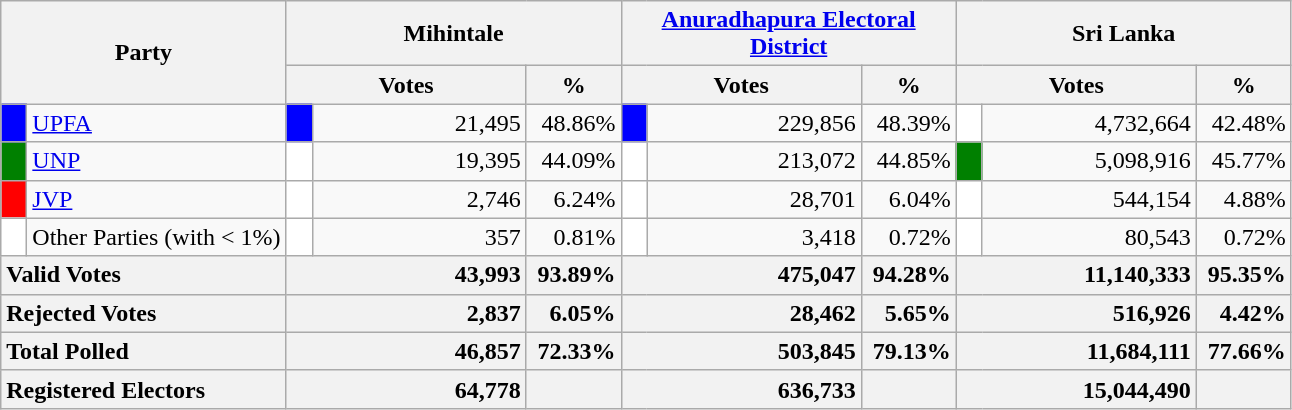<table class="wikitable">
<tr>
<th colspan="2" width="144px"rowspan="2">Party</th>
<th colspan="3" width="216px">Mihintale</th>
<th colspan="3" width="216px"><a href='#'>Anuradhapura Electoral District</a></th>
<th colspan="3" width="216px">Sri Lanka</th>
</tr>
<tr>
<th colspan="2" width="144px">Votes</th>
<th>%</th>
<th colspan="2" width="144px">Votes</th>
<th>%</th>
<th colspan="2" width="144px">Votes</th>
<th>%</th>
</tr>
<tr>
<td style="background-color:blue;" width="10px"></td>
<td style="text-align:left;"><a href='#'>UPFA</a></td>
<td style="background-color:blue;" width="10px"></td>
<td style="text-align:right;">21,495</td>
<td style="text-align:right;">48.86%</td>
<td style="background-color:blue;" width="10px"></td>
<td style="text-align:right;">229,856</td>
<td style="text-align:right;">48.39%</td>
<td style="background-color:white;" width="10px"></td>
<td style="text-align:right;">4,732,664</td>
<td style="text-align:right;">42.48%</td>
</tr>
<tr>
<td style="background-color:green;" width="10px"></td>
<td style="text-align:left;"><a href='#'>UNP</a></td>
<td style="background-color:white;" width="10px"></td>
<td style="text-align:right;">19,395</td>
<td style="text-align:right;">44.09%</td>
<td style="background-color:white;" width="10px"></td>
<td style="text-align:right;">213,072</td>
<td style="text-align:right;">44.85%</td>
<td style="background-color:green;" width="10px"></td>
<td style="text-align:right;">5,098,916</td>
<td style="text-align:right;">45.77%</td>
</tr>
<tr>
<td style="background-color:red;" width="10px"></td>
<td style="text-align:left;"><a href='#'>JVP</a></td>
<td style="background-color:white;" width="10px"></td>
<td style="text-align:right;">2,746</td>
<td style="text-align:right;">6.24%</td>
<td style="background-color:white;" width="10px"></td>
<td style="text-align:right;">28,701</td>
<td style="text-align:right;">6.04%</td>
<td style="background-color:white;" width="10px"></td>
<td style="text-align:right;">544,154</td>
<td style="text-align:right;">4.88%</td>
</tr>
<tr>
<td style="background-color:white;" width="10px"></td>
<td style="text-align:left;">Other Parties (with < 1%)</td>
<td style="background-color:white;" width="10px"></td>
<td style="text-align:right;">357</td>
<td style="text-align:right;">0.81%</td>
<td style="background-color:white;" width="10px"></td>
<td style="text-align:right;">3,418</td>
<td style="text-align:right;">0.72%</td>
<td style="background-color:white;" width="10px"></td>
<td style="text-align:right;">80,543</td>
<td style="text-align:right;">0.72%</td>
</tr>
<tr>
<th colspan="2" width="144px"style="text-align:left;">Valid Votes</th>
<th style="text-align:right;"colspan="2" width="144px">43,993</th>
<th style="text-align:right;">93.89%</th>
<th style="text-align:right;"colspan="2" width="144px">475,047</th>
<th style="text-align:right;">94.28%</th>
<th style="text-align:right;"colspan="2" width="144px">11,140,333</th>
<th style="text-align:right;">95.35%</th>
</tr>
<tr>
<th colspan="2" width="144px"style="text-align:left;">Rejected Votes</th>
<th style="text-align:right;"colspan="2" width="144px">2,837</th>
<th style="text-align:right;">6.05%</th>
<th style="text-align:right;"colspan="2" width="144px">28,462</th>
<th style="text-align:right;">5.65%</th>
<th style="text-align:right;"colspan="2" width="144px">516,926</th>
<th style="text-align:right;">4.42%</th>
</tr>
<tr>
<th colspan="2" width="144px"style="text-align:left;">Total Polled</th>
<th style="text-align:right;"colspan="2" width="144px">46,857</th>
<th style="text-align:right;">72.33%</th>
<th style="text-align:right;"colspan="2" width="144px">503,845</th>
<th style="text-align:right;">79.13%</th>
<th style="text-align:right;"colspan="2" width="144px">11,684,111</th>
<th style="text-align:right;">77.66%</th>
</tr>
<tr>
<th colspan="2" width="144px"style="text-align:left;">Registered Electors</th>
<th style="text-align:right;"colspan="2" width="144px">64,778</th>
<th></th>
<th style="text-align:right;"colspan="2" width="144px">636,733</th>
<th></th>
<th style="text-align:right;"colspan="2" width="144px">15,044,490</th>
<th></th>
</tr>
</table>
